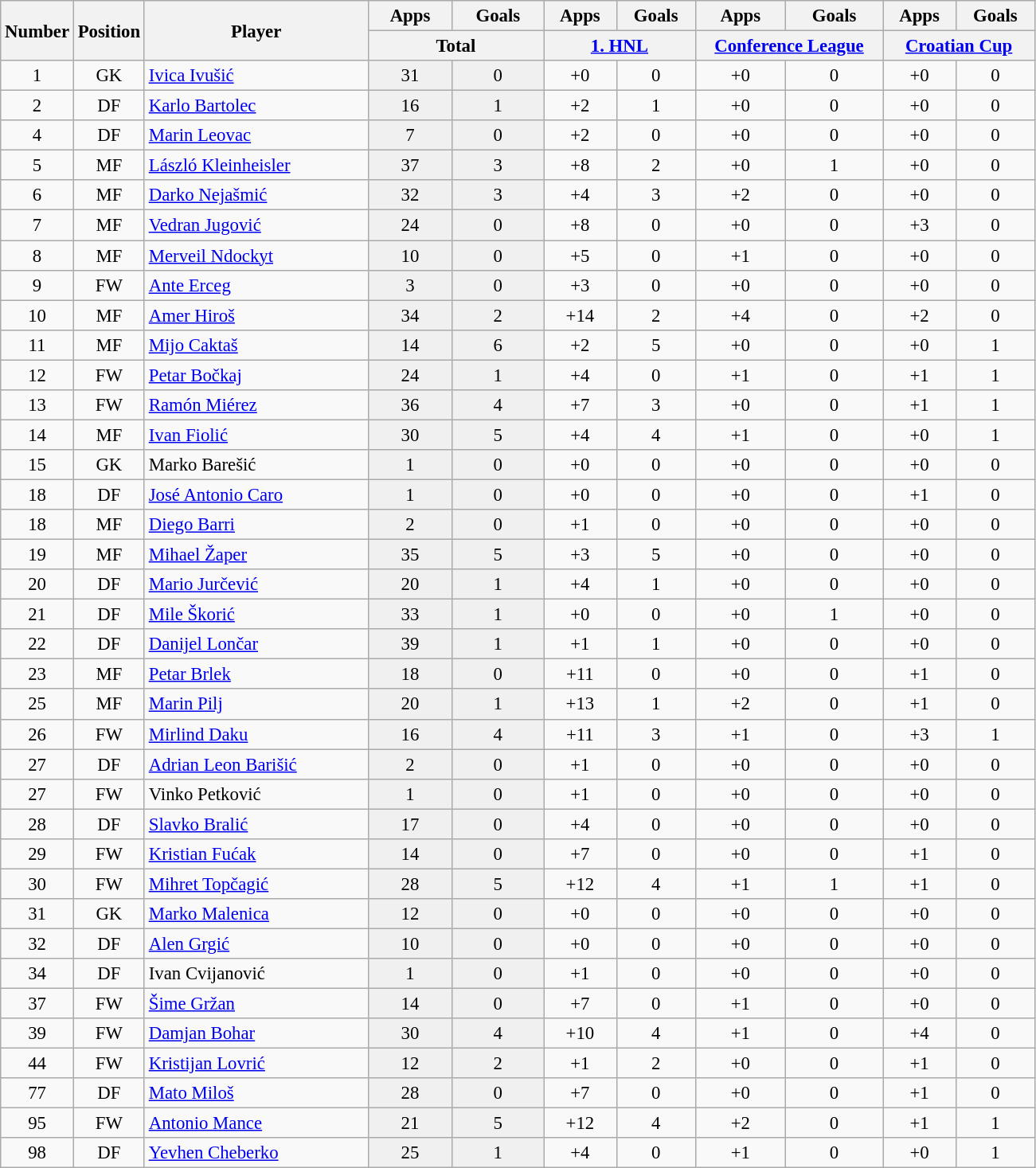<table class="wikitable sortable" style="font-size: 95%; text-align: center;">
<tr>
<th width=40 rowspan="2" align="center">Number</th>
<th width=40 rowspan="2" align="center">Position</th>
<th width=180 rowspan="2" align="center">Player</th>
<th>Apps</th>
<th>Goals</th>
<th>Apps</th>
<th>Goals</th>
<th>Apps</th>
<th>Goals</th>
<th>Apps</th>
<th>Goals</th>
</tr>
<tr>
<th class="unsortable" width=140 colspan="2" align="center">Total</th>
<th class="unsortable" width=120 colspan="2" align="center"><a href='#'>1. HNL</a></th>
<th class="unsortable" width=150 colspan="2" align="center"><a href='#'>Conference League</a></th>
<th class="unsortable" width=120 colspan="2" align="center"><a href='#'>Croatian Cup</a></th>
</tr>
<tr>
<td>1</td>
<td>GK</td>
<td style="text-align:left;"> <a href='#'>Ivica Ivušić</a></td>
<td style="background: #F0F0F0">31</td>
<td style="background: #F0F0F0">0</td>
<td>+0</td>
<td>0</td>
<td>+0</td>
<td>0</td>
<td>+0</td>
<td>0</td>
</tr>
<tr>
<td>2</td>
<td>DF</td>
<td style="text-align:left;"> <a href='#'>Karlo Bartolec</a></td>
<td style="background: #F0F0F0">16</td>
<td style="background: #F0F0F0">1</td>
<td>+2</td>
<td>1</td>
<td>+0</td>
<td>0</td>
<td>+0</td>
<td>0</td>
</tr>
<tr>
<td>4</td>
<td>DF</td>
<td style="text-align:left;"> <a href='#'>Marin Leovac</a></td>
<td style="background: #F0F0F0">7</td>
<td style="background: #F0F0F0">0</td>
<td>+2</td>
<td>0</td>
<td>+0</td>
<td>0</td>
<td>+0</td>
<td>0</td>
</tr>
<tr>
<td>5</td>
<td>MF</td>
<td style="text-align:left;"> <a href='#'>László Kleinheisler</a></td>
<td style="background: #F0F0F0">37</td>
<td style="background: #F0F0F0">3</td>
<td>+8</td>
<td>2</td>
<td>+0</td>
<td>1</td>
<td>+0</td>
<td>0</td>
</tr>
<tr>
<td>6</td>
<td>MF</td>
<td style="text-align:left;"> <a href='#'>Darko Nejašmić</a></td>
<td style="background: #F0F0F0">32</td>
<td style="background: #F0F0F0">3</td>
<td>+4</td>
<td>3</td>
<td>+2</td>
<td>0</td>
<td>+0</td>
<td>0</td>
</tr>
<tr>
<td>7</td>
<td>MF</td>
<td style="text-align:left;"> <a href='#'>Vedran Jugović</a></td>
<td style="background: #F0F0F0">24</td>
<td style="background: #F0F0F0">0</td>
<td>+8</td>
<td>0</td>
<td>+0</td>
<td>0</td>
<td>+3</td>
<td>0</td>
</tr>
<tr>
<td>8</td>
<td>MF</td>
<td style="text-align:left;"> <a href='#'>Merveil Ndockyt</a></td>
<td style="background: #F0F0F0">10</td>
<td style="background: #F0F0F0">0</td>
<td>+5</td>
<td>0</td>
<td>+1</td>
<td>0</td>
<td>+0</td>
<td>0</td>
</tr>
<tr>
<td>9</td>
<td>FW</td>
<td style="text-align:left;"> <a href='#'>Ante Erceg</a></td>
<td style="background: #F0F0F0">3</td>
<td style="background: #F0F0F0">0</td>
<td>+3</td>
<td>0</td>
<td>+0</td>
<td>0</td>
<td>+0</td>
<td>0</td>
</tr>
<tr>
<td>10</td>
<td>MF</td>
<td style="text-align:left;"> <a href='#'>Amer Hiroš</a></td>
<td style="background: #F0F0F0">34</td>
<td style="background: #F0F0F0">2</td>
<td>+14</td>
<td>2</td>
<td>+4</td>
<td>0</td>
<td>+2</td>
<td>0</td>
</tr>
<tr>
<td>11</td>
<td>MF</td>
<td style="text-align:left;"> <a href='#'>Mijo Caktaš</a></td>
<td style="background: #F0F0F0">14</td>
<td style="background: #F0F0F0">6</td>
<td>+2</td>
<td>5</td>
<td>+0</td>
<td>0</td>
<td>+0</td>
<td>1</td>
</tr>
<tr>
<td>12</td>
<td>FW</td>
<td style="text-align:left;"> <a href='#'>Petar Bočkaj</a></td>
<td style="background: #F0F0F0">24</td>
<td style="background: #F0F0F0">1</td>
<td>+4</td>
<td>0</td>
<td>+1</td>
<td>0</td>
<td>+1</td>
<td>1</td>
</tr>
<tr>
<td>13</td>
<td>FW</td>
<td style="text-align:left;"> <a href='#'>Ramón Miérez</a></td>
<td style="background: #F0F0F0">36</td>
<td style="background: #F0F0F0">4</td>
<td>+7</td>
<td>3</td>
<td>+0</td>
<td>0</td>
<td>+1</td>
<td>1</td>
</tr>
<tr>
<td>14</td>
<td>MF</td>
<td style="text-align:left;"> <a href='#'>Ivan Fiolić</a></td>
<td style="background: #F0F0F0">30</td>
<td style="background: #F0F0F0">5</td>
<td>+4</td>
<td>4</td>
<td>+1</td>
<td>0</td>
<td>+0</td>
<td>1</td>
</tr>
<tr>
<td>15</td>
<td>GK</td>
<td style="text-align:left;"> Marko Barešić</td>
<td style="background: #F0F0F0">1</td>
<td style="background: #F0F0F0">0</td>
<td>+0</td>
<td>0</td>
<td>+0</td>
<td>0</td>
<td>+0</td>
<td>0</td>
</tr>
<tr>
<td>18</td>
<td>DF</td>
<td style="text-align:left;"> <a href='#'>José Antonio Caro</a></td>
<td style="background: #F0F0F0">1</td>
<td style="background: #F0F0F0">0</td>
<td>+0</td>
<td>0</td>
<td>+0</td>
<td>0</td>
<td>+1</td>
<td>0</td>
</tr>
<tr>
<td>18</td>
<td>MF</td>
<td style="text-align:left;"> <a href='#'>Diego Barri</a></td>
<td style="background: #F0F0F0">2</td>
<td style="background: #F0F0F0">0</td>
<td>+1</td>
<td>0</td>
<td>+0</td>
<td>0</td>
<td>+0</td>
<td>0</td>
</tr>
<tr>
<td>19</td>
<td>MF</td>
<td style="text-align:left;"> <a href='#'>Mihael Žaper</a></td>
<td style="background: #F0F0F0">35</td>
<td style="background: #F0F0F0">5</td>
<td>+3</td>
<td>5</td>
<td>+0</td>
<td>0</td>
<td>+0</td>
<td>0</td>
</tr>
<tr>
<td>20</td>
<td>DF</td>
<td style="text-align:left;"> <a href='#'>Mario Jurčević</a></td>
<td style="background: #F0F0F0">20</td>
<td style="background: #F0F0F0">1</td>
<td>+4</td>
<td>1</td>
<td>+0</td>
<td>0</td>
<td>+0</td>
<td>0</td>
</tr>
<tr>
<td>21</td>
<td>DF</td>
<td style="text-align:left;"> <a href='#'>Mile Škorić</a></td>
<td style="background: #F0F0F0">33</td>
<td style="background: #F0F0F0">1</td>
<td>+0</td>
<td>0</td>
<td>+0</td>
<td>1</td>
<td>+0</td>
<td>0</td>
</tr>
<tr>
<td>22</td>
<td>DF</td>
<td style="text-align:left;"> <a href='#'>Danijel Lončar</a></td>
<td style="background: #F0F0F0">39</td>
<td style="background: #F0F0F0">1</td>
<td>+1</td>
<td>1</td>
<td>+0</td>
<td>0</td>
<td>+0</td>
<td>0</td>
</tr>
<tr>
<td>23</td>
<td>MF</td>
<td style="text-align:left;"> <a href='#'>Petar Brlek</a></td>
<td style="background: #F0F0F0">18</td>
<td style="background: #F0F0F0">0</td>
<td>+11</td>
<td>0</td>
<td>+0</td>
<td>0</td>
<td>+1</td>
<td>0</td>
</tr>
<tr>
<td>25</td>
<td>MF</td>
<td style="text-align:left;"> <a href='#'>Marin Pilj</a></td>
<td style="background: #F0F0F0">20</td>
<td style="background: #F0F0F0">1</td>
<td>+13</td>
<td>1</td>
<td>+2</td>
<td>0</td>
<td>+1</td>
<td>0</td>
</tr>
<tr>
<td>26</td>
<td>FW</td>
<td style="text-align:left;"> <a href='#'>Mirlind Daku</a></td>
<td style="background: #F0F0F0">16</td>
<td style="background: #F0F0F0">4</td>
<td>+11</td>
<td>3</td>
<td>+1</td>
<td>0</td>
<td>+3</td>
<td>1</td>
</tr>
<tr>
<td>27</td>
<td>DF</td>
<td style="text-align:left;"> <a href='#'>Adrian Leon Barišić</a></td>
<td style="background: #F0F0F0">2</td>
<td style="background: #F0F0F0">0</td>
<td>+1</td>
<td>0</td>
<td>+0</td>
<td>0</td>
<td>+0</td>
<td>0</td>
</tr>
<tr>
<td>27</td>
<td>FW</td>
<td style="text-align:left;"> Vinko Petković</td>
<td style="background: #F0F0F0">1</td>
<td style="background: #F0F0F0">0</td>
<td>+1</td>
<td>0</td>
<td>+0</td>
<td>0</td>
<td>+0</td>
<td>0</td>
</tr>
<tr>
<td>28</td>
<td>DF</td>
<td style="text-align:left;"> <a href='#'>Slavko Bralić</a></td>
<td style="background: #F0F0F0">17</td>
<td style="background: #F0F0F0">0</td>
<td>+4</td>
<td>0</td>
<td>+0</td>
<td>0</td>
<td>+0</td>
<td>0</td>
</tr>
<tr>
<td>29</td>
<td>FW</td>
<td style="text-align:left;"> <a href='#'>Kristian Fućak</a></td>
<td style="background: #F0F0F0">14</td>
<td style="background: #F0F0F0">0</td>
<td>+7</td>
<td>0</td>
<td>+0</td>
<td>0</td>
<td>+1</td>
<td>0</td>
</tr>
<tr>
<td>30</td>
<td>FW</td>
<td style="text-align:left;"> <a href='#'>Mihret Topčagić</a></td>
<td style="background: #F0F0F0">28</td>
<td style="background: #F0F0F0">5</td>
<td>+12</td>
<td>4</td>
<td>+1</td>
<td>1</td>
<td>+1</td>
<td>0</td>
</tr>
<tr>
<td>31</td>
<td>GK</td>
<td style="text-align:left;"> <a href='#'>Marko Malenica</a></td>
<td style="background: #F0F0F0">12</td>
<td style="background: #F0F0F0">0</td>
<td>+0</td>
<td>0</td>
<td>+0</td>
<td>0</td>
<td>+0</td>
<td>0</td>
</tr>
<tr>
<td>32</td>
<td>DF</td>
<td style="text-align:left;"> <a href='#'>Alen Grgić</a></td>
<td style="background: #F0F0F0">10</td>
<td style="background: #F0F0F0">0</td>
<td>+0</td>
<td>0</td>
<td>+0</td>
<td>0</td>
<td>+0</td>
<td>0</td>
</tr>
<tr>
<td>34</td>
<td>DF</td>
<td style="text-align:left;"> Ivan Cvijanović</td>
<td style="background: #F0F0F0">1</td>
<td style="background: #F0F0F0">0</td>
<td>+1</td>
<td>0</td>
<td>+0</td>
<td>0</td>
<td>+0</td>
<td>0</td>
</tr>
<tr>
<td>37</td>
<td>FW</td>
<td style="text-align:left;"> <a href='#'>Šime Gržan</a></td>
<td style="background: #F0F0F0">14</td>
<td style="background: #F0F0F0">0</td>
<td>+7</td>
<td>0</td>
<td>+1</td>
<td>0</td>
<td>+0</td>
<td>0</td>
</tr>
<tr>
<td>39</td>
<td>FW</td>
<td style="text-align:left;"> <a href='#'>Damjan Bohar</a></td>
<td style="background: #F0F0F0">30</td>
<td style="background: #F0F0F0">4</td>
<td>+10</td>
<td>4</td>
<td>+1</td>
<td>0</td>
<td>+4</td>
<td>0</td>
</tr>
<tr>
<td>44</td>
<td>FW</td>
<td style="text-align:left;"> <a href='#'>Kristijan Lovrić</a></td>
<td style="background: #F0F0F0">12</td>
<td style="background: #F0F0F0">2</td>
<td>+1</td>
<td>2</td>
<td>+0</td>
<td>0</td>
<td>+1</td>
<td>0</td>
</tr>
<tr>
<td>77</td>
<td>DF</td>
<td style="text-align:left;"> <a href='#'>Mato Miloš</a></td>
<td style="background: #F0F0F0">28</td>
<td style="background: #F0F0F0">0</td>
<td>+7</td>
<td>0</td>
<td>+0</td>
<td>0</td>
<td>+1</td>
<td>0</td>
</tr>
<tr>
<td>95</td>
<td>FW</td>
<td style="text-align:left;"> <a href='#'>Antonio Mance</a></td>
<td style="background: #F0F0F0">21</td>
<td style="background: #F0F0F0">5</td>
<td>+12</td>
<td>4</td>
<td>+2</td>
<td>0</td>
<td>+1</td>
<td>1</td>
</tr>
<tr>
<td>98</td>
<td>DF</td>
<td style="text-align:left;"> <a href='#'>Yevhen Cheberko</a></td>
<td style="background: #F0F0F0">25</td>
<td style="background: #F0F0F0">1</td>
<td>+4</td>
<td>0</td>
<td>+1</td>
<td>0</td>
<td>+0</td>
<td>1</td>
</tr>
</table>
